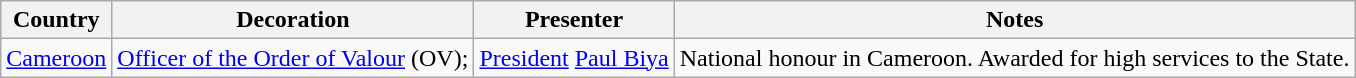<table class=wikitable>
<tr>
<th>Country</th>
<th>Decoration</th>
<th>Presenter</th>
<th>Notes</th>
</tr>
<tr>
<td><a href='#'>Cameroon</a></td>
<td><a href='#'>Officer of the Order of Valour</a> (OV); </td>
<td><a href='#'>President</a> <a href='#'>Paul Biya</a></td>
<td>National honour in Cameroon. Awarded for high services to the State.</td>
</tr>
</table>
